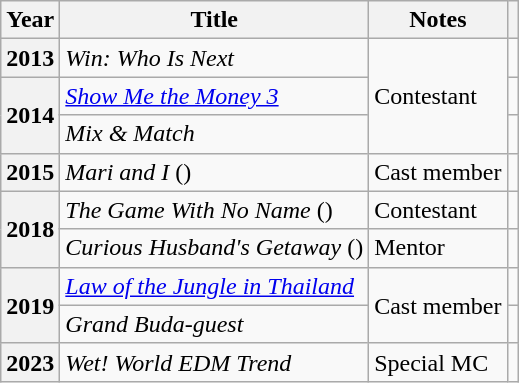<table class="wikitable plainrowheaders sortable">
<tr>
<th scope="col">Year</th>
<th scope="col">Title</th>
<th scope="col">Notes</th>
<th scope="col" class="unsortable"></th>
</tr>
<tr>
<th scope="row">2013</th>
<td><em>Win: Who Is Next</em></td>
<td rowspan="3">Contestant</td>
<td style="text-align:center"></td>
</tr>
<tr>
<th scope="row" rowspan="2">2014</th>
<td><em><a href='#'>Show Me the Money 3</a></em></td>
<td style="text-align:center"></td>
</tr>
<tr>
<td><em>Mix & Match</em></td>
<td style="text-align:center"></td>
</tr>
<tr>
<th scope="row">2015</th>
<td><em>Mari and I</em> ()</td>
<td>Cast member</td>
<td style="text-align:center"></td>
</tr>
<tr>
<th scope="row" rowspan="2">2018</th>
<td><em>The Game With No Name</em> ()</td>
<td>Contestant</td>
<td style="text-align:center"></td>
</tr>
<tr>
<td><em>Curious Husband's Getaway</em> ()</td>
<td>Mentor</td>
<td style="text-align:center"></td>
</tr>
<tr>
<th scope="row" rowspan="2">2019</th>
<td><em><a href='#'>Law of the Jungle in Thailand</a></em></td>
<td rowspan="2">Cast member</td>
<td style="text-align:center"></td>
</tr>
<tr>
<td><em>Grand Buda-guest</em></td>
<td style="text-align:center"></td>
</tr>
<tr>
<th scope="row">2023</th>
<td><em>Wet! World EDM Trend</em></td>
<td>Special MC</td>
<td style="text-align:center"></td>
</tr>
</table>
